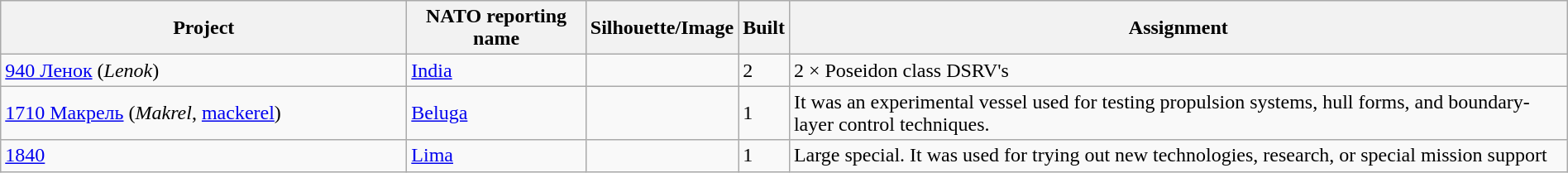<table class="wikitable" style="width:100%">
<tr>
<th style="width: 20em">Project</th>
<th>NATO reporting name</th>
<th>Silhouette/Image</th>
<th>Built</th>
<th>Assignment</th>
</tr>
<tr>
<td><a href='#'>940 Ленок</a> (<em>Lenok</em>)</td>
<td><a href='#'>India</a></td>
<td></td>
<td>2</td>
<td>2 × Poseidon class DSRV's</td>
</tr>
<tr>
<td><a href='#'>1710 Макрель</a> (<em>Makrel</em>, <a href='#'>mackerel</a>)</td>
<td><a href='#'>Beluga</a></td>
<td></td>
<td>1</td>
<td>It was an experimental vessel used for testing propulsion systems, hull forms, and boundary-layer control techniques.</td>
</tr>
<tr>
<td><a href='#'>1840</a></td>
<td><a href='#'>Lima</a></td>
<td></td>
<td>1</td>
<td>Large special. It was used for trying out new technologies, research, or special mission support</td>
</tr>
</table>
